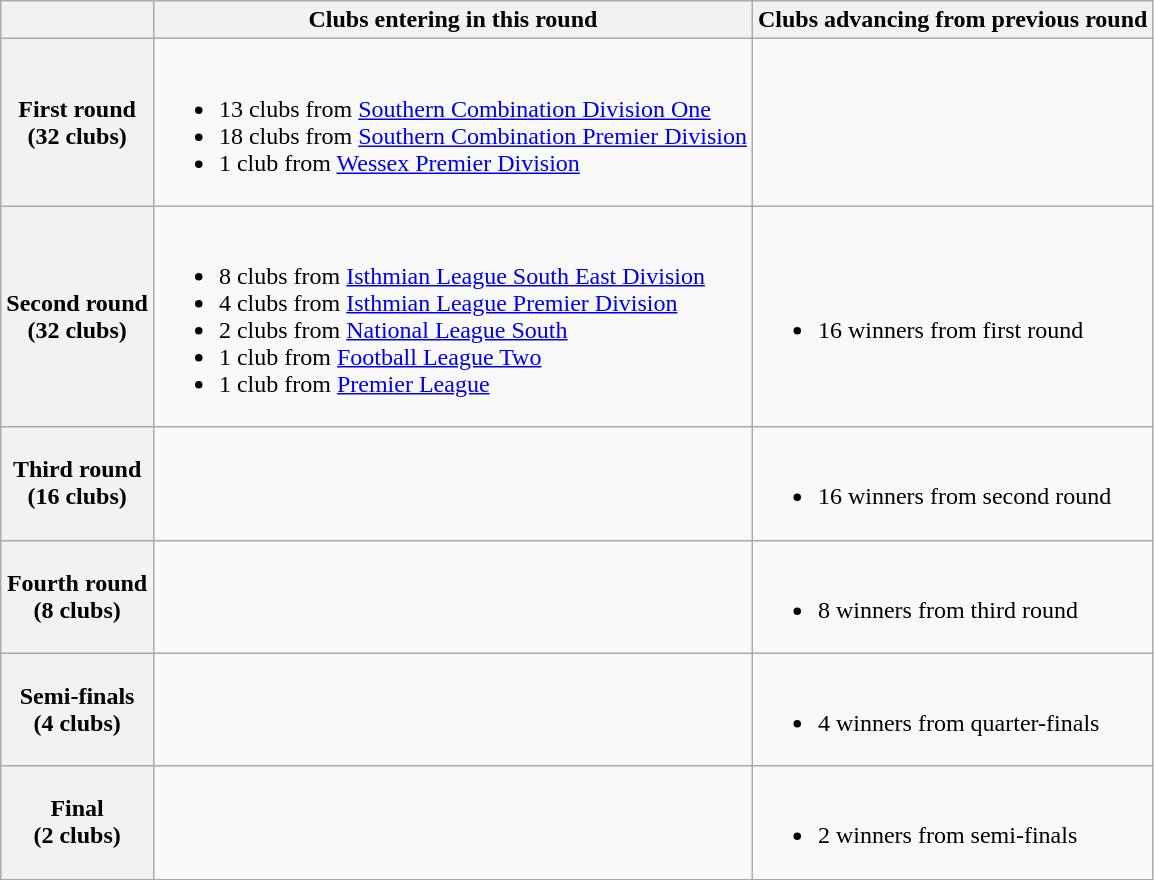<table class="wikitable">
<tr>
<th></th>
<th>Clubs entering in this round</th>
<th>Clubs advancing from previous round</th>
</tr>
<tr>
<th>First round<br>(32 clubs)</th>
<td><br><ul><li>13 clubs from <a href='#'>Southern Combination Division One</a></li><li>18 clubs from <a href='#'>Southern Combination Premier Division</a></li><li>1 club from <a href='#'>Wessex Premier Division</a></li></ul></td>
<td></td>
</tr>
<tr>
<th>Second round<br>(32 clubs)</th>
<td><br><ul><li>8 clubs from <a href='#'>Isthmian League South East Division</a></li><li>4 clubs from <a href='#'>Isthmian League Premier Division</a></li><li>2 clubs from <a href='#'>National League South</a></li><li>1 club from <a href='#'>Football League Two</a></li><li>1 club from <a href='#'>Premier League</a></li></ul></td>
<td><br><ul><li>16 winners from first round</li></ul></td>
</tr>
<tr>
<th>Third round<br>(16 clubs)</th>
<td></td>
<td><br><ul><li>16 winners from second round</li></ul></td>
</tr>
<tr>
<th>Fourth round<br>(8 clubs)</th>
<td></td>
<td><br><ul><li>8 winners from third round</li></ul></td>
</tr>
<tr>
<th>Semi-finals<br>(4 clubs)</th>
<td></td>
<td><br><ul><li>4 winners from quarter-finals</li></ul></td>
</tr>
<tr>
<th>Final<br>(2 clubs)</th>
<td></td>
<td><br><ul><li>2 winners from semi-finals</li></ul></td>
</tr>
</table>
